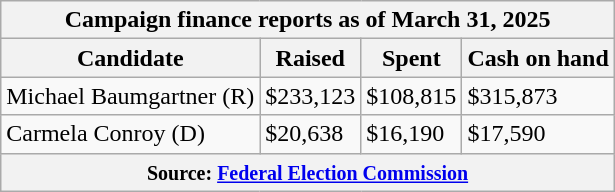<table class="wikitable sortable">
<tr>
<th colspan=4>Campaign finance reports as of March 31, 2025</th>
</tr>
<tr style="text-align:center;">
<th>Candidate</th>
<th>Raised</th>
<th>Spent</th>
<th>Cash on hand</th>
</tr>
<tr>
<td>Michael Baumgartner (R)</td>
<td>$233,123</td>
<td>$108,815</td>
<td>$315,873</td>
</tr>
<tr>
<td>Carmela Conroy (D)</td>
<td>$20,638</td>
<td>$16,190</td>
<td>$17,590</td>
</tr>
<tr>
<th colspan="4"><small>Source: <a href='#'>Federal Election Commission</a></small></th>
</tr>
</table>
